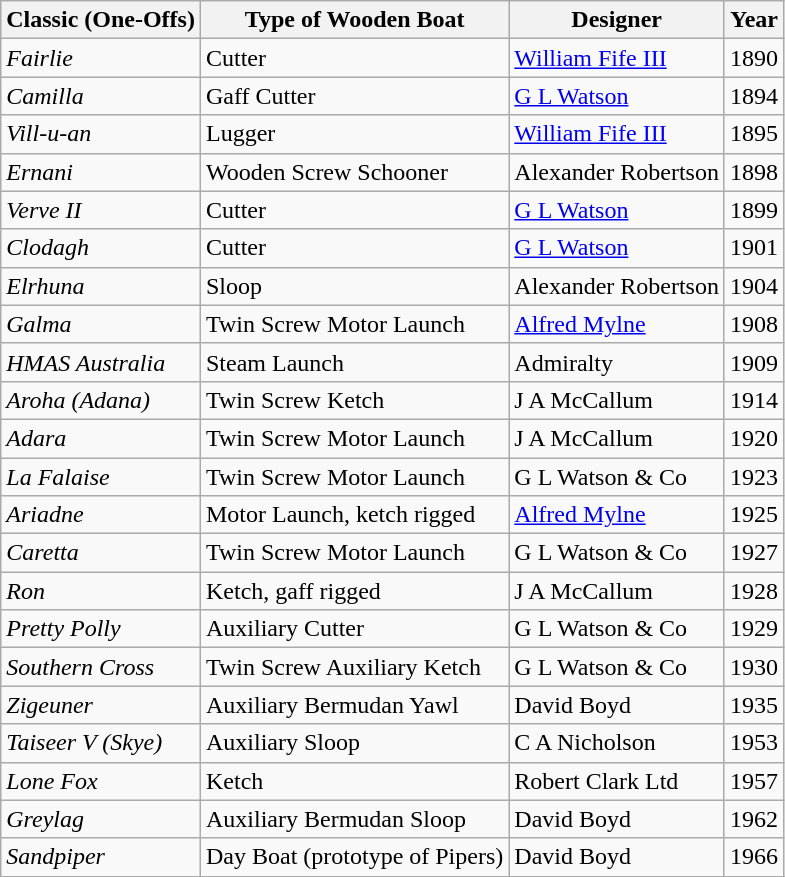<table class="wikitable" border="1">
<tr>
<th>Classic (One-Offs)</th>
<th>Type of Wooden Boat</th>
<th>Designer</th>
<th>Year</th>
</tr>
<tr>
<td><em>Fairlie</em></td>
<td> Cutter</td>
<td><a href='#'>William Fife III</a></td>
<td>1890</td>
</tr>
<tr>
<td><em>Camilla</em></td>
<td> Gaff Cutter</td>
<td><a href='#'>G L Watson</a></td>
<td>1894</td>
</tr>
<tr>
<td><em>Vill-u-an</em></td>
<td> Lugger</td>
<td><a href='#'>William Fife III</a></td>
<td>1895</td>
</tr>
<tr>
<td><em>Ernani</em></td>
<td> Wooden Screw Schooner</td>
<td>Alexander Robertson</td>
<td>1898</td>
</tr>
<tr>
<td><em>Verve II</em></td>
<td> Cutter</td>
<td><a href='#'>G L Watson</a></td>
<td>1899</td>
</tr>
<tr>
<td><em>Clodagh</em></td>
<td> Cutter</td>
<td><a href='#'>G L Watson</a></td>
<td>1901</td>
</tr>
<tr>
<td><em>Elrhuna</em></td>
<td> Sloop</td>
<td>Alexander Robertson</td>
<td>1904</td>
</tr>
<tr>
<td><em>Galma</em></td>
<td> Twin Screw Motor Launch</td>
<td><a href='#'>Alfred Mylne</a></td>
<td>1908</td>
</tr>
<tr>
<td><em>HMAS Australia</em></td>
<td> Steam Launch</td>
<td>Admiralty</td>
<td>1909</td>
</tr>
<tr>
<td><em>Aroha (Adana)</em></td>
<td> Twin Screw Ketch</td>
<td>J A McCallum</td>
<td>1914</td>
</tr>
<tr>
<td><em>Adara</em></td>
<td> Twin Screw Motor Launch</td>
<td>J A McCallum</td>
<td>1920</td>
</tr>
<tr>
<td><em>La Falaise</em></td>
<td> Twin Screw Motor Launch</td>
<td>G L Watson & Co</td>
<td>1923</td>
</tr>
<tr>
<td><em>Ariadne</em></td>
<td> Motor Launch, ketch rigged</td>
<td><a href='#'>Alfred Mylne</a></td>
<td>1925</td>
</tr>
<tr>
<td><em>Caretta</em></td>
<td> Twin Screw Motor Launch</td>
<td>G L Watson & Co</td>
<td>1927</td>
</tr>
<tr>
<td><em>Ron</em></td>
<td> Ketch, gaff rigged</td>
<td>J A McCallum</td>
<td>1928</td>
</tr>
<tr>
<td><em>Pretty Polly</em></td>
<td> Auxiliary Cutter</td>
<td>G L Watson & Co</td>
<td>1929</td>
</tr>
<tr>
<td><em>Southern Cross</em></td>
<td> Twin Screw Auxiliary Ketch</td>
<td>G L Watson & Co</td>
<td>1930</td>
</tr>
<tr>
<td><em>Zigeuner</em></td>
<td> Auxiliary Bermudan Yawl</td>
<td>David Boyd</td>
<td>1935</td>
</tr>
<tr>
<td><em>Taiseer V (Skye)</em></td>
<td> Auxiliary Sloop</td>
<td>C A Nicholson</td>
<td>1953</td>
</tr>
<tr>
<td><em>Lone Fox</em></td>
<td> Ketch</td>
<td>Robert Clark Ltd</td>
<td>1957</td>
</tr>
<tr>
<td><em>Greylag</em></td>
<td> Auxiliary Bermudan Sloop</td>
<td>David Boyd</td>
<td>1962</td>
</tr>
<tr>
<td><em>Sandpiper</em></td>
<td> Day Boat (prototype of Pipers)</td>
<td>David Boyd</td>
<td>1966</td>
</tr>
<tr>
</tr>
</table>
